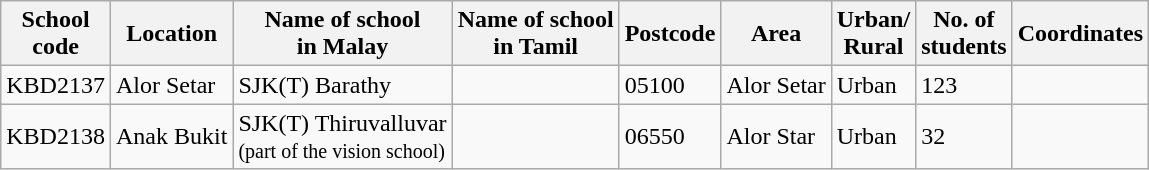<table class="wikitable sortable">
<tr>
<th>School<br>code</th>
<th>Location</th>
<th>Name of school<br>in Malay</th>
<th>Name of school<br>in Tamil</th>
<th>Postcode</th>
<th>Area</th>
<th>Urban/<br>Rural</th>
<th>No. of<br>students</th>
<th>Coordinates</th>
</tr>
<tr>
<td>KBD2137</td>
<td>Alor Setar</td>
<td>SJK(T) Barathy</td>
<td></td>
<td>05100</td>
<td>Alor Setar</td>
<td>Urban</td>
<td>123</td>
<td></td>
</tr>
<tr>
<td>KBD2138</td>
<td>Anak Bukit</td>
<td>SJK(T) Thiruvalluvar<br><small>(part of the vision school)</small></td>
<td></td>
<td>06550</td>
<td>Alor Star</td>
<td>Urban</td>
<td>32</td>
<td></td>
</tr>
</table>
